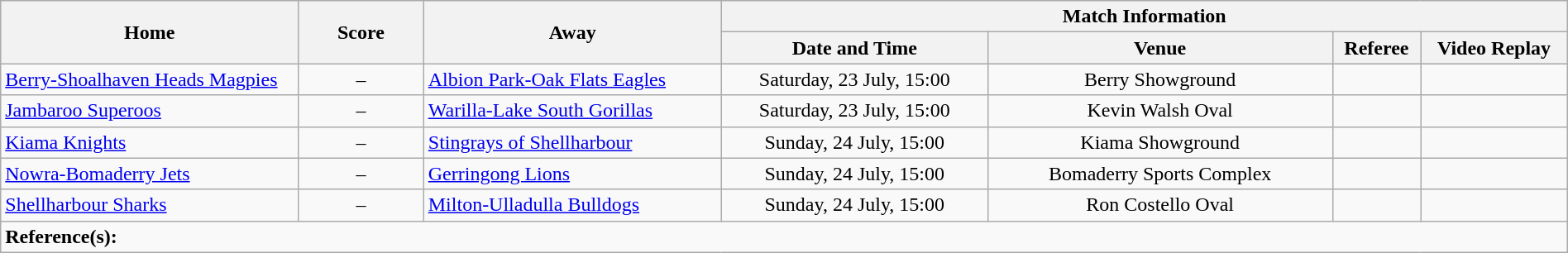<table class="wikitable" width="100% text-align:center;">
<tr>
<th rowspan="2" width="19%">Home</th>
<th rowspan="2" width="8%">Score</th>
<th rowspan="2" width="19%">Away</th>
<th colspan="4">Match Information</th>
</tr>
<tr bgcolor="#CCCCCC">
<th width="17%">Date and Time</th>
<th width="22%">Venue</th>
<th>Referee</th>
<th>Video Replay</th>
</tr>
<tr>
<td> <a href='#'>Berry-Shoalhaven Heads Magpies</a></td>
<td style="text-align:center;">–</td>
<td> <a href='#'>Albion Park-Oak Flats Eagles</a></td>
<td style="text-align:center;">Saturday, 23 July, 15:00</td>
<td style="text-align:center;">Berry Showground</td>
<td style="text-align:center;"></td>
<td style="text-align:center;"></td>
</tr>
<tr>
<td> <a href='#'>Jambaroo Superoos</a></td>
<td style="text-align:center;">–</td>
<td> <a href='#'>Warilla-Lake South Gorillas</a></td>
<td style="text-align:center;">Saturday, 23 July, 15:00</td>
<td style="text-align:center;">Kevin Walsh Oval</td>
<td style="text-align:center;"></td>
<td style="text-align:center;"></td>
</tr>
<tr>
<td> <a href='#'>Kiama Knights</a></td>
<td style="text-align:center;">–</td>
<td> <a href='#'>Stingrays of Shellharbour</a></td>
<td style="text-align:center;">Sunday, 24 July, 15:00</td>
<td style="text-align:center;">Kiama Showground</td>
<td style="text-align:center;"></td>
<td style="text-align:center;"></td>
</tr>
<tr>
<td> <a href='#'>Nowra-Bomaderry Jets</a></td>
<td style="text-align:center;">–</td>
<td> <a href='#'>Gerringong Lions</a></td>
<td style="text-align:center;">Sunday, 24 July, 15:00</td>
<td style="text-align:center;">Bomaderry Sports Complex</td>
<td style="text-align:center;"></td>
<td style="text-align:center;"></td>
</tr>
<tr>
<td> <a href='#'>Shellharbour Sharks</a></td>
<td style="text-align:center;">–</td>
<td> <a href='#'>Milton-Ulladulla Bulldogs</a></td>
<td style="text-align:center;">Sunday, 24 July, 15:00</td>
<td style="text-align:center;">Ron Costello Oval</td>
<td style="text-align:center;"></td>
<td style="text-align:center;"></td>
</tr>
<tr>
<td colspan="7"><strong>Reference(s):</strong></td>
</tr>
</table>
